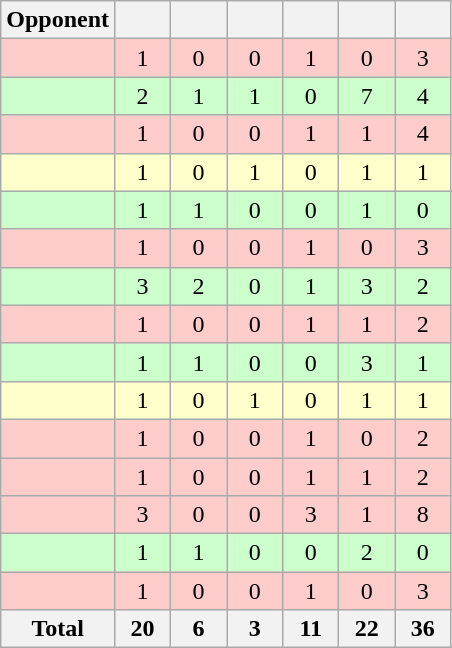<table class="wikitable sortable" style="text-align: center;">
<tr>
<th width="30">Opponent</th>
<th width="30"></th>
<th width="30"></th>
<th width="30"></th>
<th width="30"></th>
<th width="30"></th>
<th width="30"></th>
</tr>
<tr bgcolor=#FFCCCC>
<td align="left"></td>
<td>1</td>
<td>0</td>
<td>0</td>
<td>1</td>
<td>0</td>
<td>3</td>
</tr>
<tr bgcolor=#CCFFCC>
<td align="left"></td>
<td>2</td>
<td>1</td>
<td>1</td>
<td>0</td>
<td>7</td>
<td>4</td>
</tr>
<tr bgcolor=#FFCCCC>
<td align="left"></td>
<td>1</td>
<td>0</td>
<td>0</td>
<td>1</td>
<td>1</td>
<td>4</td>
</tr>
<tr bgcolor=#FFFFCC>
<td align="left"></td>
<td>1</td>
<td>0</td>
<td>1</td>
<td>0</td>
<td>1</td>
<td>1</td>
</tr>
<tr bgcolor=#CCFFCC>
<td align="left"></td>
<td>1</td>
<td>1</td>
<td>0</td>
<td>0</td>
<td>1</td>
<td>0</td>
</tr>
<tr bgcolor=#FFCCCC>
<td align="left"></td>
<td>1</td>
<td>0</td>
<td>0</td>
<td>1</td>
<td>0</td>
<td>3</td>
</tr>
<tr bgcolor=#CCFFCC>
<td align="left"></td>
<td>3</td>
<td>2</td>
<td>0</td>
<td>1</td>
<td>3</td>
<td>2</td>
</tr>
<tr bgcolor=#FFCCCC>
<td align="left"></td>
<td>1</td>
<td>0</td>
<td>0</td>
<td>1</td>
<td>1</td>
<td>2</td>
</tr>
<tr bgcolor=#CCFFCC>
<td align="left"></td>
<td>1</td>
<td>1</td>
<td>0</td>
<td>0</td>
<td>3</td>
<td>1</td>
</tr>
<tr bgcolor=#FFFFCC>
<td align="left"></td>
<td>1</td>
<td>0</td>
<td>1</td>
<td>0</td>
<td>1</td>
<td>1</td>
</tr>
<tr bgcolor=#FFCCCC>
<td align="left"></td>
<td>1</td>
<td>0</td>
<td>0</td>
<td>1</td>
<td>0</td>
<td>2</td>
</tr>
<tr bgcolor=#FFCCCC>
<td align="left"></td>
<td>1</td>
<td>0</td>
<td>0</td>
<td>1</td>
<td>1</td>
<td>2</td>
</tr>
<tr bgcolor=#FFCCCC>
<td align="left"></td>
<td>3</td>
<td>0</td>
<td>0</td>
<td>3</td>
<td>1</td>
<td>8</td>
</tr>
<tr bgcolor=#CCFFCC>
<td align="left"></td>
<td>1</td>
<td>1</td>
<td>0</td>
<td>0</td>
<td>2</td>
<td>0</td>
</tr>
<tr bgcolor=#FFCCCC>
<td align="left"></td>
<td>1</td>
<td>0</td>
<td>0</td>
<td>1</td>
<td>0</td>
<td>3</td>
</tr>
<tr>
<th>Total</th>
<th>20</th>
<th>6</th>
<th>3</th>
<th>11</th>
<th>22</th>
<th>36</th>
</tr>
</table>
